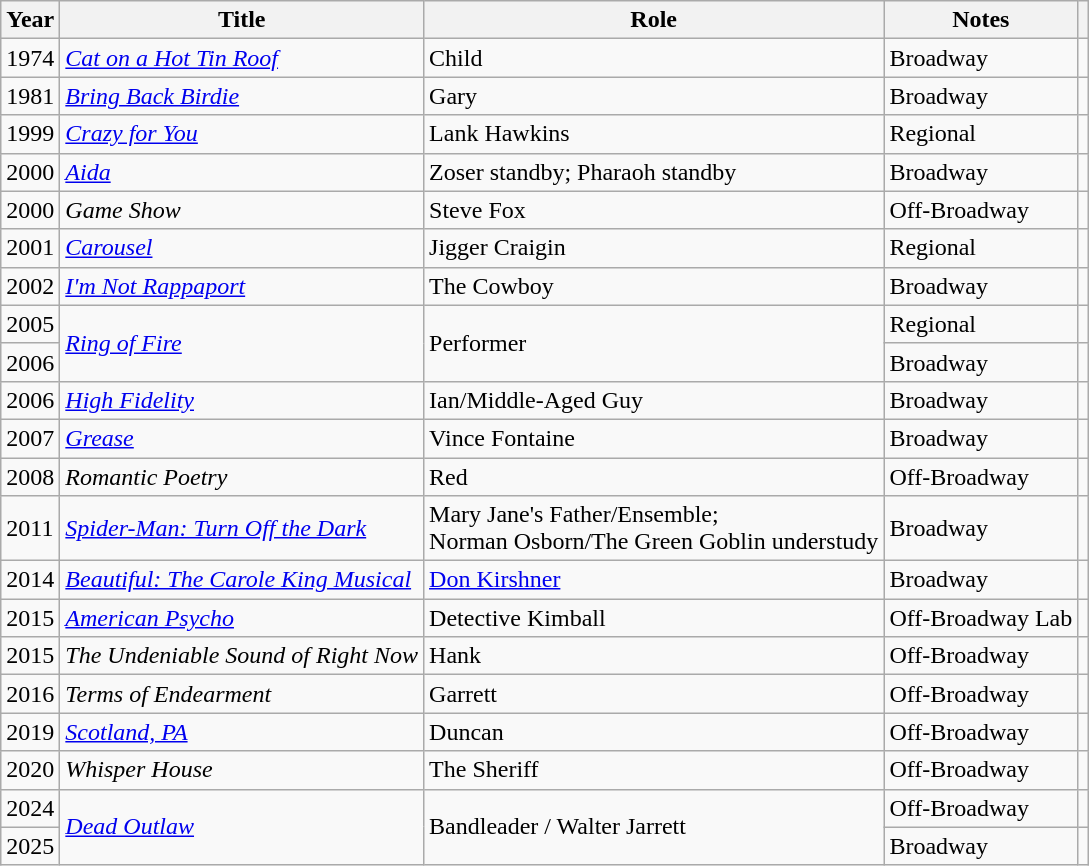<table class="wikitable sortable">
<tr>
<th>Year</th>
<th>Title</th>
<th>Role</th>
<th>Notes</th>
<th></th>
</tr>
<tr>
<td>1974</td>
<td><em><a href='#'>Cat on a Hot Tin Roof</a></em></td>
<td>Child</td>
<td>Broadway</td>
<td></td>
</tr>
<tr>
<td>1981</td>
<td><em><a href='#'>Bring Back Birdie</a></em></td>
<td>Gary</td>
<td>Broadway</td>
<td></td>
</tr>
<tr>
<td>1999</td>
<td><em><a href='#'>Crazy for You</a></em></td>
<td>Lank Hawkins</td>
<td>Regional</td>
<td></td>
</tr>
<tr>
<td>2000</td>
<td><em><a href='#'>Aida</a></em></td>
<td>Zoser standby; Pharaoh standby</td>
<td>Broadway</td>
<td></td>
</tr>
<tr>
<td>2000</td>
<td><em>Game Show</em></td>
<td>Steve Fox</td>
<td>Off-Broadway</td>
<td></td>
</tr>
<tr>
<td>2001</td>
<td><em><a href='#'>Carousel</a></em></td>
<td>Jigger Craigin</td>
<td>Regional</td>
<td></td>
</tr>
<tr>
<td>2002</td>
<td><em><a href='#'>I'm Not Rappaport</a></em></td>
<td>The Cowboy</td>
<td>Broadway</td>
<td></td>
</tr>
<tr>
<td>2005</td>
<td rowspan="2"><em><a href='#'>Ring of Fire</a></em></td>
<td rowspan="2">Performer</td>
<td>Regional</td>
<td></td>
</tr>
<tr>
<td>2006</td>
<td>Broadway</td>
<td></td>
</tr>
<tr>
<td>2006</td>
<td><em><a href='#'>High Fidelity</a></em></td>
<td>Ian/Middle-Aged Guy</td>
<td>Broadway</td>
<td></td>
</tr>
<tr>
<td>2007</td>
<td><em><a href='#'>Grease</a></em></td>
<td>Vince Fontaine</td>
<td>Broadway</td>
<td></td>
</tr>
<tr>
<td>2008</td>
<td><em>Romantic Poetry</em></td>
<td>Red</td>
<td>Off-Broadway</td>
<td></td>
</tr>
<tr>
<td>2011</td>
<td><em><a href='#'>Spider-Man: Turn Off the Dark</a></em></td>
<td>Mary Jane's Father/Ensemble;<br>Norman Osborn/The Green Goblin understudy</td>
<td>Broadway</td>
<td></td>
</tr>
<tr>
<td>2014</td>
<td><em><a href='#'>Beautiful: The Carole King Musical</a></em></td>
<td><a href='#'>Don Kirshner</a></td>
<td>Broadway</td>
<td></td>
</tr>
<tr>
<td>2015</td>
<td><em><a href='#'>American Psycho</a></em></td>
<td>Detective Kimball</td>
<td>Off-Broadway Lab</td>
<td></td>
</tr>
<tr>
<td>2015</td>
<td><em>The Undeniable Sound of Right Now</em></td>
<td>Hank</td>
<td>Off-Broadway</td>
<td></td>
</tr>
<tr>
<td>2016</td>
<td><em>Terms of Endearment</em></td>
<td>Garrett</td>
<td>Off-Broadway</td>
<td></td>
</tr>
<tr>
<td>2019</td>
<td><em><a href='#'>Scotland, PA</a></em></td>
<td>Duncan</td>
<td>Off-Broadway</td>
<td></td>
</tr>
<tr>
<td>2020</td>
<td><em>Whisper House</em></td>
<td>The Sheriff</td>
<td>Off-Broadway</td>
<td></td>
</tr>
<tr>
<td>2024</td>
<td rowspan="2"><em><a href='#'>Dead Outlaw</a></em></td>
<td rowspan="2">Bandleader / Walter Jarrett</td>
<td>Off-Broadway</td>
<td></td>
</tr>
<tr>
<td>2025</td>
<td>Broadway</td>
<td></td>
</tr>
</table>
